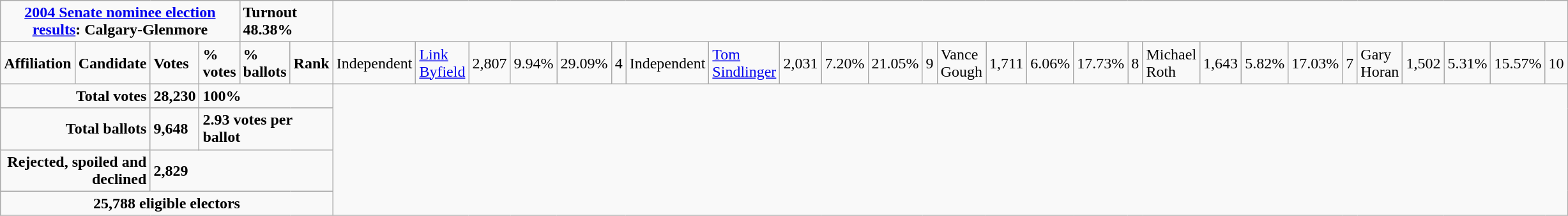<table class="wikitable">
<tr>
<td colspan="5" align=center><strong><a href='#'>2004 Senate nominee election results</a>: Calgary-Glenmore</strong></td>
<td colspan="2"><strong>Turnout 48.38%</strong></td>
</tr>
<tr>
<td colspan="2"><strong>Affiliation</strong></td>
<td><strong>Candidate</strong></td>
<td><strong>Votes</strong></td>
<td><strong>% votes</strong></td>
<td><strong>% ballots</strong></td>
<td><strong>Rank</strong><br>


</td>
<td>Independent</td>
<td><a href='#'>Link Byfield</a></td>
<td>2,807</td>
<td>9.94%</td>
<td>29.09%</td>
<td>4<br>

</td>
<td>Independent</td>
<td><a href='#'>Tom Sindlinger</a></td>
<td>2,031</td>
<td>7.20%</td>
<td>21.05%</td>
<td>9<br></td>
<td>Vance Gough</td>
<td>1,711</td>
<td>6.06%</td>
<td>17.73%</td>
<td>8<br></td>
<td>Michael Roth</td>
<td>1,643</td>
<td>5.82%</td>
<td>17.03%</td>
<td>7<br></td>
<td>Gary Horan</td>
<td>1,502</td>
<td>5.31%</td>
<td>15.57%</td>
<td>10</td>
</tr>
<tr>
<td colspan="3" align="right"><strong>Total votes</strong></td>
<td><strong>28,230</strong></td>
<td colspan="3"><strong>100%</strong></td>
</tr>
<tr>
<td colspan="3" align="right"><strong>Total ballots</strong></td>
<td><strong>9,648</strong></td>
<td colspan="3"><strong>2.93 votes per ballot</strong></td>
</tr>
<tr>
<td colspan="3" align="right"><strong>Rejected, spoiled and declined</strong></td>
<td colspan="4"><strong>2,829</strong></td>
</tr>
<tr>
<td align=center colspan=7><strong>25,788 eligible electors</strong></td>
</tr>
</table>
